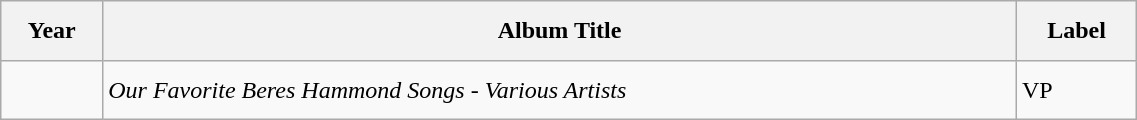<table class="wikitable" style="width: 60%; height: 5em;">
<tr>
<th>Year</th>
<th>Album Title</th>
<th>Label</th>
</tr>
<tr>
<td></td>
<td><em>Our Favorite Beres Hammond Songs - Various Artists</em> </td>
<td>VP</td>
</tr>
</table>
